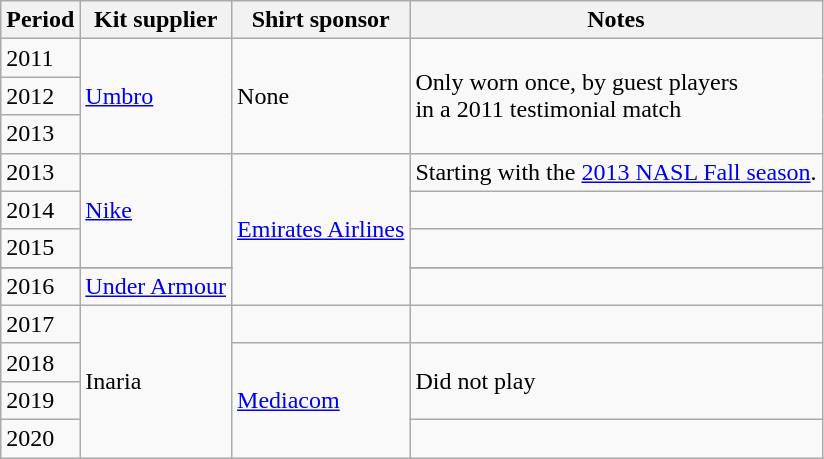<table class="wikitable" style="text-align: left">
<tr>
<th>Period</th>
<th>Kit supplier</th>
<th>Shirt sponsor</th>
<th>Notes</th>
</tr>
<tr>
<td>2011</td>
<td rowspan="3"><a href='#'>Umbro</a></td>
<td rowspan="3">None</td>
<td rowspan="3">Only worn once, by guest players<br>in a 2011 testimonial match</td>
</tr>
<tr>
<td>2012</td>
</tr>
<tr>
<td>2013</td>
</tr>
<tr>
<td>2013</td>
<td rowspan="3"><a href='#'>Nike</a></td>
<td rowspan="5"><a href='#'>Emirates Airlines</a></td>
<td>Starting with the <a href='#'>2013 NASL Fall season</a>.</td>
</tr>
<tr>
<td>2014</td>
<td></td>
</tr>
<tr>
<td>2015</td>
<td></td>
</tr>
<tr>
</tr>
<tr>
<td>2016</td>
<td><a href='#'>Under Armour</a></td>
<td></td>
</tr>
<tr>
<td>2017</td>
<td rowspan="4">Inaria</td>
<td></td>
</tr>
<tr>
<td>2018</td>
<td rowspan="3"><a href='#'>Mediacom</a></td>
<td rowspan="2">Did not play</td>
</tr>
<tr>
<td>2019</td>
</tr>
<tr>
<td>2020</td>
<td></td>
</tr>
</table>
